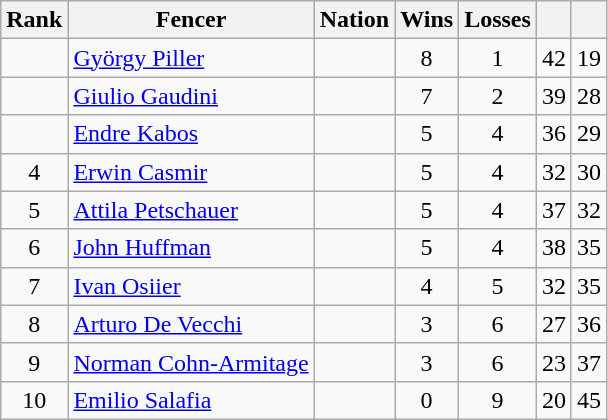<table class="wikitable sortable" style="text-align: center;">
<tr>
<th>Rank</th>
<th>Fencer</th>
<th>Nation</th>
<th>Wins</th>
<th>Losses</th>
<th></th>
<th></th>
</tr>
<tr>
<td></td>
<td align=left><a href='#'>György Piller</a></td>
<td align=left></td>
<td>8</td>
<td>1</td>
<td>42</td>
<td>19</td>
</tr>
<tr>
<td></td>
<td align=left><a href='#'>Giulio Gaudini</a></td>
<td align=left></td>
<td>7</td>
<td>2</td>
<td>39</td>
<td>28</td>
</tr>
<tr>
<td></td>
<td align=left><a href='#'>Endre Kabos</a></td>
<td align=left></td>
<td>5</td>
<td>4</td>
<td>36</td>
<td>29</td>
</tr>
<tr>
<td>4</td>
<td align=left><a href='#'>Erwin Casmir</a></td>
<td align=left></td>
<td>5</td>
<td>4</td>
<td>32</td>
<td>30</td>
</tr>
<tr>
<td>5</td>
<td align=left><a href='#'>Attila Petschauer</a></td>
<td align=left></td>
<td>5</td>
<td>4</td>
<td>37</td>
<td>32</td>
</tr>
<tr>
<td>6</td>
<td align=left><a href='#'>John Huffman</a></td>
<td align=left></td>
<td>5</td>
<td>4</td>
<td>38</td>
<td>35</td>
</tr>
<tr>
<td>7</td>
<td align=left><a href='#'>Ivan Osiier</a></td>
<td align=left></td>
<td>4</td>
<td>5</td>
<td>32</td>
<td>35</td>
</tr>
<tr>
<td>8</td>
<td align=left><a href='#'>Arturo De Vecchi</a></td>
<td align=left></td>
<td>3</td>
<td>6</td>
<td>27</td>
<td>36</td>
</tr>
<tr>
<td>9</td>
<td align=left><a href='#'>Norman Cohn-Armitage</a></td>
<td align=left></td>
<td>3</td>
<td>6</td>
<td>23</td>
<td>37</td>
</tr>
<tr>
<td>10</td>
<td align=left><a href='#'>Emilio Salafia</a></td>
<td align=left></td>
<td>0</td>
<td>9</td>
<td>20</td>
<td>45</td>
</tr>
</table>
